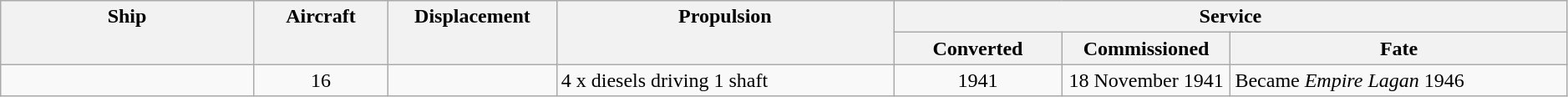<table class="wikitable" style="width:99%;">
<tr valign="top"|- valign="top">
<th style="width:15%; text-align:center;" rowspan="2">Ship</th>
<th style="width:8%; text-align:center;" rowspan="2">Aircraft</th>
<th style="width:10%; text-align:center;" rowspan="2">Displacement</th>
<th style="width:20%; text-align:center;" rowspan="2">Propulsion</th>
<th style="width:40%; text-align:center;" colspan="3">Service</th>
</tr>
<tr valign="top">
<th style="width:10%; text-align:center;">Converted</th>
<th style="width:10%; text-align:center;">Commissioned</th>
<th style="width:20%; text-align:center;">Fate</th>
</tr>
<tr valign="top">
<td align= left></td>
<td style="text-align:center;">16</td>
<td style="text-align:center;"></td>
<td align= left>4 x diesels driving 1 shaft</td>
<td style="text-align:center;">1941</td>
<td style="text-align:center;">18 November 1941</td>
<td align= left>Became <em>Empire Lagan</em> 1946</td>
</tr>
</table>
